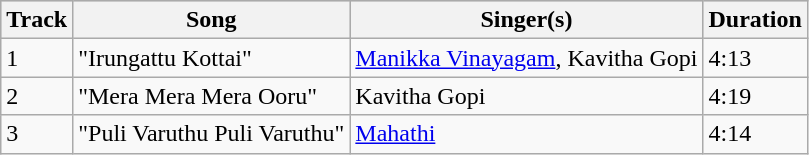<table class="wikitable">
<tr style="background:#ccc; text-align:center;">
<th>Track</th>
<th>Song</th>
<th>Singer(s)</th>
<th>Duration</th>
</tr>
<tr>
<td>1</td>
<td>"Irungattu Kottai"</td>
<td><a href='#'>Manikka Vinayagam</a>, Kavitha Gopi</td>
<td>4:13</td>
</tr>
<tr>
<td>2</td>
<td>"Mera Mera Mera Ooru"</td>
<td>Kavitha Gopi</td>
<td>4:19</td>
</tr>
<tr>
<td>3</td>
<td>"Puli Varuthu Puli Varuthu"</td>
<td><a href='#'>Mahathi</a></td>
<td>4:14</td>
</tr>
</table>
